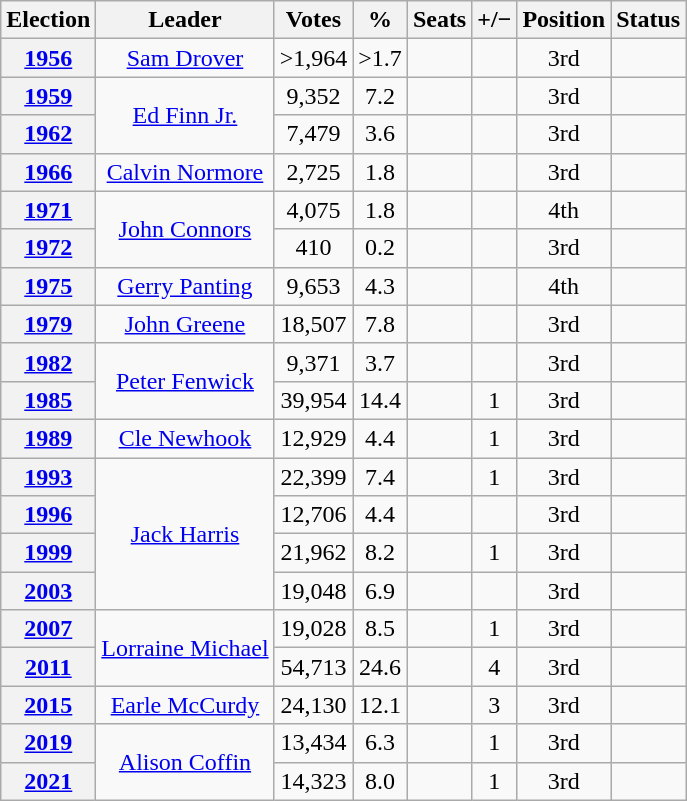<table class=wikitable style="text-align: center;">
<tr>
<th>Election</th>
<th>Leader</th>
<th>Votes</th>
<th>%</th>
<th>Seats</th>
<th>+/−</th>
<th>Position</th>
<th>Status</th>
</tr>
<tr>
<th><a href='#'>1956</a></th>
<td><a href='#'>Sam Drover</a></td>
<td>>1,964</td>
<td>>1.7</td>
<td></td>
<td></td>
<td> 3rd</td>
<td></td>
</tr>
<tr>
<th><a href='#'>1959</a></th>
<td rowspan=2><a href='#'>Ed Finn Jr.</a></td>
<td>9,352</td>
<td>7.2</td>
<td></td>
<td></td>
<td> 3rd</td>
<td></td>
</tr>
<tr>
<th><a href='#'>1962</a></th>
<td>7,479</td>
<td>3.6</td>
<td></td>
<td></td>
<td> 3rd</td>
<td></td>
</tr>
<tr>
<th><a href='#'>1966</a></th>
<td><a href='#'>Calvin Normore</a></td>
<td>2,725</td>
<td>1.8</td>
<td></td>
<td></td>
<td> 3rd</td>
<td></td>
</tr>
<tr>
<th><a href='#'>1971</a></th>
<td rowspan=2><a href='#'>John Connors</a></td>
<td>4,075</td>
<td>1.8</td>
<td></td>
<td></td>
<td> 4th</td>
<td></td>
</tr>
<tr>
<th><a href='#'>1972</a></th>
<td>410</td>
<td>0.2</td>
<td></td>
<td></td>
<td> 3rd</td>
<td></td>
</tr>
<tr>
<th><a href='#'>1975</a></th>
<td><a href='#'>Gerry Panting</a></td>
<td>9,653</td>
<td>4.3</td>
<td></td>
<td></td>
<td> 4th</td>
<td></td>
</tr>
<tr>
<th><a href='#'>1979</a></th>
<td><a href='#'>John Greene</a></td>
<td>18,507</td>
<td>7.8</td>
<td></td>
<td></td>
<td> 3rd</td>
<td></td>
</tr>
<tr>
<th><a href='#'>1982</a></th>
<td rowspan=2><a href='#'>Peter Fenwick</a></td>
<td>9,371</td>
<td>3.7</td>
<td></td>
<td></td>
<td> 3rd</td>
<td></td>
</tr>
<tr>
<th><a href='#'>1985</a></th>
<td>39,954</td>
<td>14.4</td>
<td></td>
<td> 1</td>
<td> 3rd</td>
<td></td>
</tr>
<tr>
<th><a href='#'>1989</a></th>
<td><a href='#'>Cle Newhook</a></td>
<td>12,929</td>
<td>4.4</td>
<td></td>
<td> 1</td>
<td> 3rd</td>
<td></td>
</tr>
<tr>
<th><a href='#'>1993</a></th>
<td rowspan=4><a href='#'>Jack Harris</a></td>
<td>22,399</td>
<td>7.4</td>
<td></td>
<td> 1</td>
<td> 3rd</td>
<td></td>
</tr>
<tr>
<th><a href='#'>1996</a></th>
<td>12,706</td>
<td>4.4</td>
<td></td>
<td></td>
<td> 3rd</td>
<td></td>
</tr>
<tr>
<th><a href='#'>1999</a></th>
<td>21,962</td>
<td>8.2</td>
<td></td>
<td> 1</td>
<td> 3rd</td>
<td></td>
</tr>
<tr>
<th><a href='#'>2003</a></th>
<td>19,048</td>
<td>6.9</td>
<td></td>
<td></td>
<td> 3rd</td>
<td></td>
</tr>
<tr>
<th><a href='#'>2007</a></th>
<td rowspan=2><a href='#'>Lorraine Michael</a></td>
<td>19,028</td>
<td>8.5</td>
<td></td>
<td> 1</td>
<td> 3rd</td>
<td></td>
</tr>
<tr>
<th><a href='#'>2011</a></th>
<td>54,713</td>
<td>24.6</td>
<td></td>
<td> 4</td>
<td> 3rd</td>
<td></td>
</tr>
<tr>
<th><a href='#'>2015</a></th>
<td><a href='#'>Earle McCurdy</a></td>
<td>24,130</td>
<td>12.1</td>
<td></td>
<td> 3</td>
<td> 3rd</td>
<td></td>
</tr>
<tr>
<th><a href='#'>2019</a></th>
<td rowspan=2><a href='#'>Alison Coffin</a></td>
<td>13,434</td>
<td>6.3</td>
<td></td>
<td> 1</td>
<td> 3rd</td>
<td></td>
</tr>
<tr>
<th><a href='#'>2021</a></th>
<td>14,323</td>
<td>8.0</td>
<td></td>
<td> 1</td>
<td> 3rd</td>
<td></td>
</tr>
</table>
